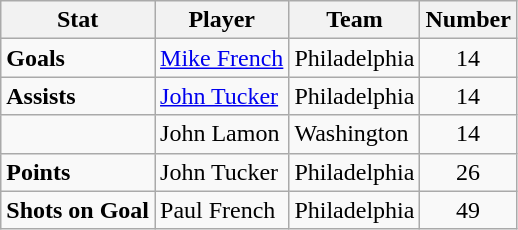<table class="wikitable">
<tr>
<th>Stat</th>
<th>Player</th>
<th>Team</th>
<th>Number</th>
</tr>
<tr>
<td><strong>Goals</strong></td>
<td><a href='#'>Mike French</a></td>
<td>Philadelphia</td>
<td align="center">14</td>
</tr>
<tr>
<td><strong>Assists</strong></td>
<td><a href='#'>John Tucker</a></td>
<td>Philadelphia</td>
<td align="center">14</td>
</tr>
<tr>
<td> </td>
<td>John Lamon</td>
<td>Washington</td>
<td align="center">14</td>
</tr>
<tr>
<td><strong>Points</strong></td>
<td>John Tucker</td>
<td>Philadelphia</td>
<td align="center">26</td>
</tr>
<tr>
<td><strong>Shots on Goal</strong></td>
<td>Paul French</td>
<td>Philadelphia</td>
<td align="center">49</td>
</tr>
</table>
